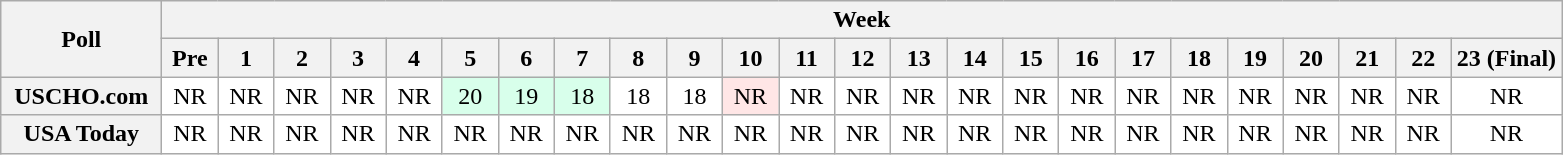<table class="wikitable" style="white-space:nowrap;">
<tr>
<th scope="col" width="100" rowspan="2">Poll</th>
<th colspan="25">Week</th>
</tr>
<tr>
<th scope="col" width="30">Pre</th>
<th scope="col" width="30">1</th>
<th scope="col" width="30">2</th>
<th scope="col" width="30">3</th>
<th scope="col" width="30">4</th>
<th scope="col" width="30">5</th>
<th scope="col" width="30">6</th>
<th scope="col" width="30">7</th>
<th scope="col" width="30">8</th>
<th scope="col" width="30">9</th>
<th scope="col" width="30">10</th>
<th scope="col" width="30">11</th>
<th scope="col" width="30">12</th>
<th scope="col" width="30">13</th>
<th scope="col" width="30">14</th>
<th scope="col" width="30">15</th>
<th scope="col" width="30">16</th>
<th scope="col" width="30">17</th>
<th scope="col" width="30">18</th>
<th scope="col" width="30">19</th>
<th scope="col" width="30">20</th>
<th scope="col" width="30">21</th>
<th scope="col" width="30">22</th>
<th scope="col" width="30">23 (Final)</th>
</tr>
<tr style="text-align:center;">
<th>USCHO.com</th>
<td bgcolor=FFFFFF>NR</td>
<td bgcolor=FFFFFF>NR</td>
<td bgcolor=FFFFFF>NR</td>
<td bgcolor=FFFFFF>NR</td>
<td bgcolor=FFFFFF>NR</td>
<td bgcolor=D8FFEB>20</td>
<td bgcolor=D8FFEB>19</td>
<td bgcolor=D8FFEB>18</td>
<td bgcolor=FFFFFF>18</td>
<td bgcolor=FFFFFF>18</td>
<td bgcolor=FFE6E6>NR</td>
<td bgcolor=FFFFFF>NR</td>
<td bgcolor=FFFFFF>NR</td>
<td bgcolor=FFFFFF>NR</td>
<td bgcolor=FFFFFF>NR</td>
<td bgcolor=FFFFFF>NR</td>
<td bgcolor=FFFFFF>NR</td>
<td bgcolor=FFFFFF>NR</td>
<td bgcolor=FFFFFF>NR</td>
<td bgcolor=FFFFFF>NR</td>
<td bgcolor=FFFFFF>NR</td>
<td bgcolor=FFFFFF>NR</td>
<td bgcolor=FFFFFF>NR</td>
<td bgcolor=FFFFFF>NR</td>
</tr>
<tr style="text-align:center;">
<th>USA Today</th>
<td bgcolor=FFFFFF>NR</td>
<td bgcolor=FFFFFF>NR</td>
<td bgcolor=FFFFFF>NR</td>
<td bgcolor=FFFFFF>NR</td>
<td bgcolor=FFFFFF>NR</td>
<td bgcolor=FFFFFF>NR</td>
<td bgcolor=FFFFFF>NR</td>
<td bgcolor=FFFFFF>NR</td>
<td bgcolor=FFFFFF>NR</td>
<td bgcolor=FFFFFF>NR</td>
<td bgcolor=FFFFFF>NR</td>
<td bgcolor=FFFFFF>NR</td>
<td bgcolor=FFFFFF>NR</td>
<td bgcolor=FFFFFF>NR</td>
<td bgcolor=FFFFFF>NR</td>
<td bgcolor=FFFFFF>NR</td>
<td bgcolor=FFFFFF>NR</td>
<td bgcolor=FFFFFF>NR</td>
<td bgcolor=FFFFFF>NR</td>
<td bgcolor=FFFFFF>NR</td>
<td bgcolor=FFFFFF>NR</td>
<td bgcolor=FFFFFF>NR</td>
<td bgcolor=FFFFFF>NR</td>
<td bgcolor=FFFFFF>NR</td>
</tr>
</table>
